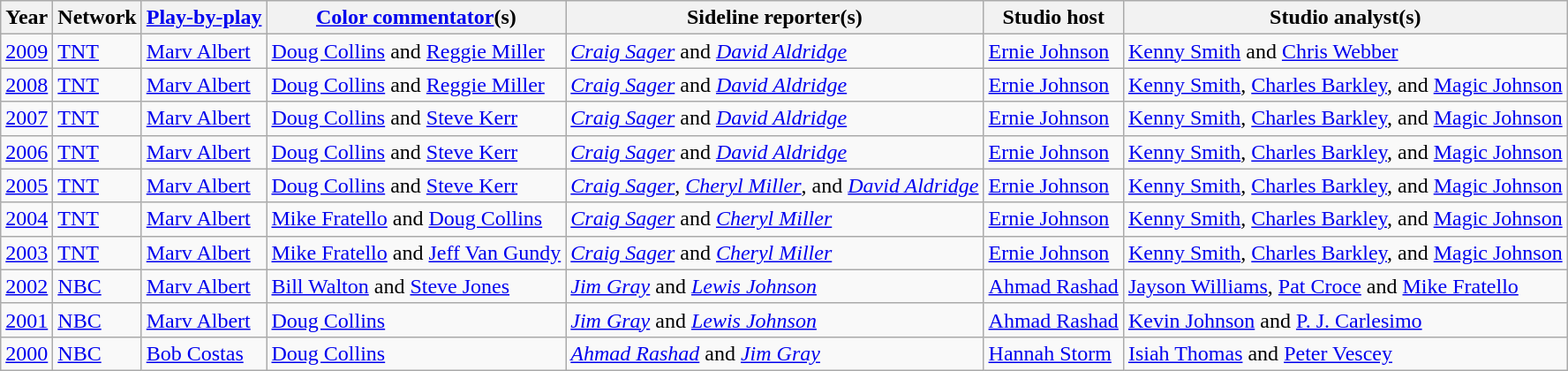<table class=wikitable>
<tr>
<th>Year</th>
<th>Network</th>
<th><a href='#'>Play-by-play</a></th>
<th><a href='#'>Color commentator</a>(s)</th>
<th>Sideline reporter(s)</th>
<th>Studio host</th>
<th>Studio analyst(s)</th>
</tr>
<tr>
<td><a href='#'>2009</a></td>
<td><a href='#'>TNT</a></td>
<td><a href='#'>Marv Albert</a></td>
<td><a href='#'>Doug Collins</a> and <a href='#'>Reggie Miller</a></td>
<td><em><a href='#'>Craig Sager</a></em> and <em><a href='#'>David Aldridge</a></em></td>
<td><a href='#'>Ernie Johnson</a></td>
<td><a href='#'>Kenny Smith</a> and <a href='#'>Chris Webber</a></td>
</tr>
<tr>
<td><a href='#'>2008</a></td>
<td><a href='#'>TNT</a></td>
<td><a href='#'>Marv Albert</a></td>
<td><a href='#'>Doug Collins</a> and <a href='#'>Reggie Miller</a></td>
<td><em><a href='#'>Craig Sager</a></em> and <em><a href='#'>David Aldridge</a></em></td>
<td><a href='#'>Ernie Johnson</a></td>
<td><a href='#'>Kenny Smith</a>, <a href='#'>Charles Barkley</a>, and <a href='#'>Magic Johnson</a></td>
</tr>
<tr>
<td><a href='#'>2007</a></td>
<td><a href='#'>TNT</a></td>
<td><a href='#'>Marv Albert</a></td>
<td><a href='#'>Doug Collins</a> and <a href='#'>Steve Kerr</a></td>
<td><em><a href='#'>Craig Sager</a></em> and <em><a href='#'>David Aldridge</a></em></td>
<td><a href='#'>Ernie Johnson</a></td>
<td><a href='#'>Kenny Smith</a>, <a href='#'>Charles Barkley</a>, and <a href='#'>Magic Johnson</a></td>
</tr>
<tr>
<td><a href='#'>2006</a></td>
<td><a href='#'>TNT</a></td>
<td><a href='#'>Marv Albert</a></td>
<td><a href='#'>Doug Collins</a> and <a href='#'>Steve Kerr</a></td>
<td><em><a href='#'>Craig Sager</a></em> and <em><a href='#'>David Aldridge</a></em></td>
<td><a href='#'>Ernie Johnson</a></td>
<td><a href='#'>Kenny Smith</a>, <a href='#'>Charles Barkley</a>, and <a href='#'>Magic Johnson</a></td>
</tr>
<tr>
<td><a href='#'>2005</a></td>
<td><a href='#'>TNT</a></td>
<td><a href='#'>Marv Albert</a></td>
<td><a href='#'>Doug Collins</a> and <a href='#'>Steve Kerr</a></td>
<td><em><a href='#'>Craig Sager</a></em>, <em><a href='#'>Cheryl Miller</a></em>, and <em><a href='#'>David Aldridge</a></em></td>
<td><a href='#'>Ernie Johnson</a></td>
<td><a href='#'>Kenny Smith</a>, <a href='#'>Charles Barkley</a>, and <a href='#'>Magic Johnson</a></td>
</tr>
<tr>
<td><a href='#'>2004</a></td>
<td><a href='#'>TNT</a></td>
<td><a href='#'>Marv Albert</a></td>
<td><a href='#'>Mike Fratello</a> and <a href='#'>Doug Collins</a></td>
<td><em><a href='#'>Craig Sager</a></em> and <em><a href='#'>Cheryl Miller</a></em></td>
<td><a href='#'>Ernie Johnson</a></td>
<td><a href='#'>Kenny Smith</a>, <a href='#'>Charles Barkley</a>, and <a href='#'>Magic Johnson</a></td>
</tr>
<tr>
<td><a href='#'>2003</a></td>
<td><a href='#'>TNT</a></td>
<td><a href='#'>Marv Albert</a></td>
<td><a href='#'>Mike Fratello</a> and <a href='#'>Jeff Van Gundy</a></td>
<td><em><a href='#'>Craig Sager</a></em> and <em><a href='#'>Cheryl Miller</a></em></td>
<td><a href='#'>Ernie Johnson</a></td>
<td><a href='#'>Kenny Smith</a>, <a href='#'>Charles Barkley</a>, and <a href='#'>Magic Johnson</a></td>
</tr>
<tr>
<td><a href='#'>2002</a></td>
<td><a href='#'>NBC</a></td>
<td><a href='#'>Marv Albert</a></td>
<td><a href='#'>Bill Walton</a> and <a href='#'>Steve Jones</a></td>
<td><em><a href='#'>Jim Gray</a></em> and <em><a href='#'>Lewis Johnson</a></em></td>
<td><a href='#'>Ahmad Rashad</a></td>
<td><a href='#'>Jayson Williams</a>, <a href='#'>Pat Croce</a> and <a href='#'>Mike Fratello</a></td>
</tr>
<tr>
<td><a href='#'>2001</a></td>
<td><a href='#'>NBC</a></td>
<td><a href='#'>Marv Albert</a></td>
<td><a href='#'>Doug Collins</a></td>
<td><em><a href='#'>Jim Gray</a></em> and <em><a href='#'>Lewis Johnson</a></em></td>
<td><a href='#'>Ahmad Rashad</a></td>
<td><a href='#'>Kevin Johnson</a> and <a href='#'>P. J. Carlesimo</a></td>
</tr>
<tr>
<td><a href='#'>2000</a></td>
<td><a href='#'>NBC</a></td>
<td><a href='#'>Bob Costas</a></td>
<td><a href='#'>Doug Collins</a></td>
<td><em><a href='#'>Ahmad Rashad</a></em> and <em><a href='#'>Jim Gray</a></em></td>
<td><a href='#'>Hannah Storm</a></td>
<td><a href='#'>Isiah Thomas</a> and <a href='#'>Peter Vescey</a></td>
</tr>
</table>
